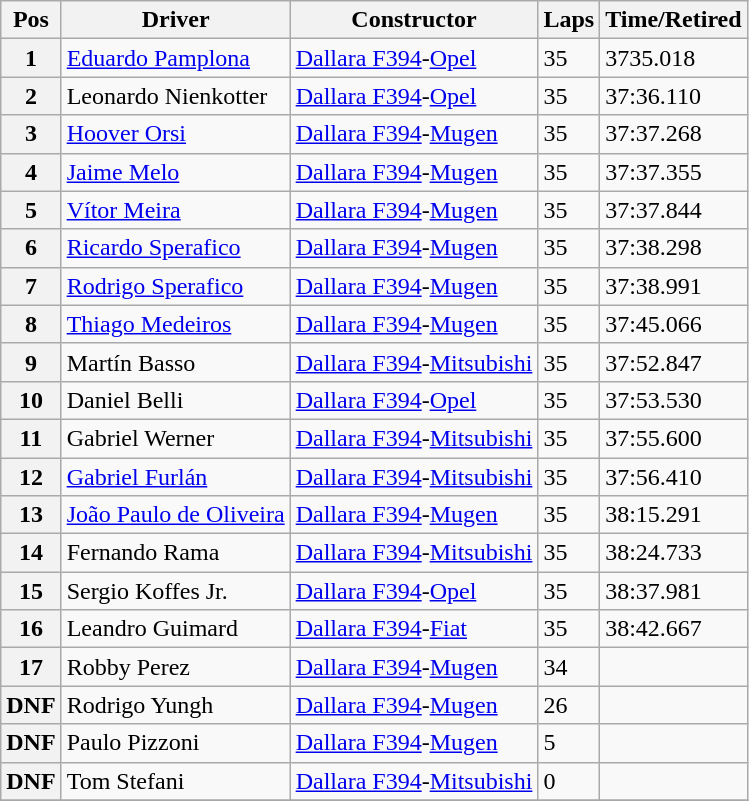<table class="wikitable">
<tr>
<th>Pos</th>
<th>Driver</th>
<th>Constructor</th>
<th>Laps</th>
<th>Time/Retired</th>
</tr>
<tr>
<th>1</th>
<td> <a href='#'>Eduardo Pamplona</a></td>
<td><a href='#'>Dallara F394</a>-<a href='#'>Opel</a></td>
<td>35</td>
<td>3735.018</td>
</tr>
<tr>
<th>2</th>
<td> Leonardo Nienkotter</td>
<td><a href='#'>Dallara F394</a>-<a href='#'>Opel</a></td>
<td>35</td>
<td>37:36.110</td>
</tr>
<tr>
<th>3</th>
<td> <a href='#'>Hoover Orsi</a></td>
<td><a href='#'>Dallara F394</a>-<a href='#'>Mugen</a></td>
<td>35</td>
<td>37:37.268</td>
</tr>
<tr>
<th>4</th>
<td> <a href='#'>Jaime Melo</a></td>
<td><a href='#'>Dallara F394</a>-<a href='#'>Mugen</a></td>
<td>35</td>
<td>37:37.355</td>
</tr>
<tr>
<th>5</th>
<td> <a href='#'>Vítor Meira</a></td>
<td><a href='#'>Dallara F394</a>-<a href='#'>Mugen</a></td>
<td>35</td>
<td>37:37.844</td>
</tr>
<tr>
<th>6</th>
<td> <a href='#'>Ricardo Sperafico</a></td>
<td><a href='#'>Dallara F394</a>-<a href='#'>Mugen</a></td>
<td>35</td>
<td>37:38.298</td>
</tr>
<tr>
<th>7</th>
<td> <a href='#'>Rodrigo Sperafico</a></td>
<td><a href='#'>Dallara F394</a>-<a href='#'>Mugen</a></td>
<td>35</td>
<td>37:38.991</td>
</tr>
<tr>
<th>8</th>
<td> <a href='#'>Thiago Medeiros</a></td>
<td><a href='#'>Dallara F394</a>-<a href='#'>Mugen</a></td>
<td>35</td>
<td>37:45.066</td>
</tr>
<tr>
<th>9</th>
<td> Martín Basso</td>
<td><a href='#'>Dallara F394</a>-<a href='#'>Mitsubishi</a></td>
<td>35</td>
<td>37:52.847</td>
</tr>
<tr>
<th>10</th>
<td> Daniel Belli</td>
<td><a href='#'>Dallara F394</a>-<a href='#'>Opel</a></td>
<td>35</td>
<td>37:53.530</td>
</tr>
<tr>
<th>11</th>
<td> Gabriel Werner</td>
<td><a href='#'>Dallara F394</a>-<a href='#'>Mitsubishi</a></td>
<td>35</td>
<td>37:55.600</td>
</tr>
<tr>
<th>12</th>
<td> <a href='#'>Gabriel Furlán</a></td>
<td><a href='#'>Dallara F394</a>-<a href='#'>Mitsubishi</a></td>
<td>35</td>
<td>37:56.410</td>
</tr>
<tr>
<th>13</th>
<td> <a href='#'>João Paulo de Oliveira</a></td>
<td><a href='#'>Dallara F394</a>-<a href='#'>Mugen</a></td>
<td>35</td>
<td>38:15.291</td>
</tr>
<tr>
<th>14</th>
<td> Fernando Rama</td>
<td><a href='#'>Dallara F394</a>-<a href='#'>Mitsubishi</a></td>
<td>35</td>
<td>38:24.733</td>
</tr>
<tr>
<th>15</th>
<td> Sergio Koffes Jr.</td>
<td><a href='#'>Dallara F394</a>-<a href='#'>Opel</a></td>
<td>35</td>
<td>38:37.981</td>
</tr>
<tr>
<th>16</th>
<td> Leandro Guimard</td>
<td><a href='#'>Dallara F394</a>-<a href='#'>Fiat</a></td>
<td>35</td>
<td>38:42.667</td>
</tr>
<tr>
<th>17</th>
<td> Robby Perez</td>
<td><a href='#'>Dallara F394</a>-<a href='#'>Mugen</a></td>
<td>34</td>
<td></td>
</tr>
<tr>
<th>DNF</th>
<td> Rodrigo Yungh</td>
<td><a href='#'>Dallara F394</a>-<a href='#'>Mugen</a></td>
<td>26</td>
<td></td>
</tr>
<tr>
<th>DNF</th>
<td> Paulo Pizzoni</td>
<td><a href='#'>Dallara F394</a>-<a href='#'>Mugen</a></td>
<td>5</td>
<td></td>
</tr>
<tr>
<th>DNF</th>
<td> Tom Stefani</td>
<td><a href='#'>Dallara F394</a>-<a href='#'>Mitsubishi</a></td>
<td>0</td>
<td></td>
</tr>
<tr>
</tr>
</table>
